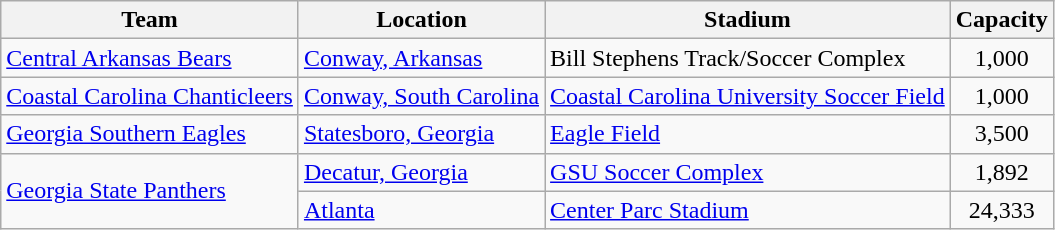<table class="wikitable sortable">
<tr>
<th>Team</th>
<th>Location</th>
<th>Stadium</th>
<th>Capacity</th>
</tr>
<tr>
<td><a href='#'>Central Arkansas Bears</a></td>
<td><a href='#'>Conway, Arkansas</a></td>
<td>Bill Stephens Track/Soccer Complex</td>
<td style="text-align:center">1,000</td>
</tr>
<tr>
<td><a href='#'>Coastal Carolina Chanticleers</a></td>
<td><a href='#'>Conway, South Carolina</a></td>
<td><a href='#'>Coastal Carolina University Soccer Field</a></td>
<td style="text-align:center">1,000</td>
</tr>
<tr>
<td><a href='#'>Georgia Southern Eagles</a></td>
<td><a href='#'>Statesboro, Georgia</a></td>
<td><a href='#'>Eagle Field</a></td>
<td style="text-align:center">3,500</td>
</tr>
<tr>
<td rowspan="2"><a href='#'>Georgia State Panthers</a></td>
<td><a href='#'>Decatur, Georgia</a></td>
<td><a href='#'>GSU Soccer Complex</a></td>
<td style="text-align:center">1,892</td>
</tr>
<tr>
<td><a href='#'>Atlanta</a></td>
<td><a href='#'>Center Parc Stadium</a></td>
<td style="text-align:center">24,333</td>
</tr>
</table>
